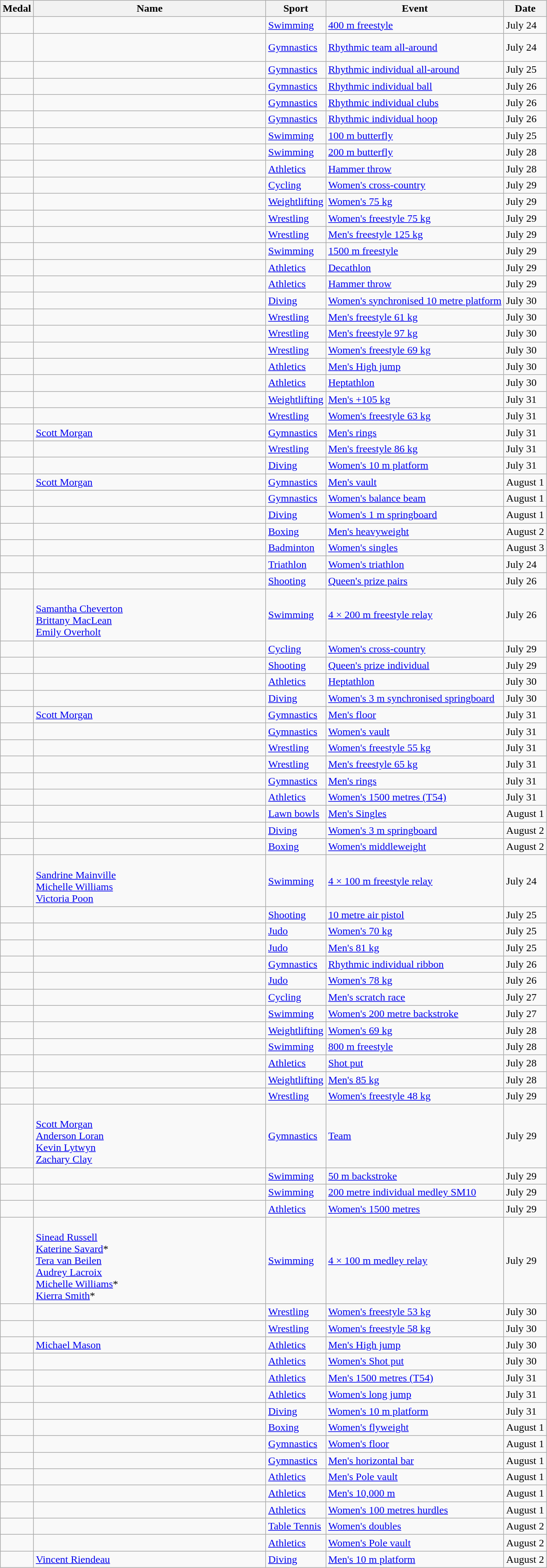<table class="wikitable sortable">
<tr>
<th>Medal</th>
<th style="width:350px;">Name</th>
<th>Sport</th>
<th>Event</th>
<th>Date</th>
</tr>
<tr>
<td></td>
<td></td>
<td><a href='#'>Swimming</a></td>
<td><a href='#'>400 m freestyle</a></td>
<td>July 24</td>
</tr>
<tr>
<td></td>
<td><br><br></td>
<td><a href='#'>Gymnastics</a></td>
<td><a href='#'>Rhythmic team all-around</a></td>
<td>July 24</td>
</tr>
<tr>
<td></td>
<td></td>
<td><a href='#'>Gymnastics</a></td>
<td><a href='#'>Rhythmic individual all-around</a></td>
<td>July 25</td>
</tr>
<tr>
<td></td>
<td></td>
<td><a href='#'>Gymnastics</a></td>
<td><a href='#'>Rhythmic individual ball</a></td>
<td>July 26</td>
</tr>
<tr>
<td></td>
<td></td>
<td><a href='#'>Gymnastics</a></td>
<td><a href='#'>Rhythmic individual clubs</a></td>
<td>July 26</td>
</tr>
<tr>
<td></td>
<td></td>
<td><a href='#'>Gymnastics</a></td>
<td><a href='#'>Rhythmic individual hoop</a></td>
<td>July 26</td>
</tr>
<tr>
<td></td>
<td></td>
<td><a href='#'>Swimming</a></td>
<td><a href='#'>100 m butterfly</a></td>
<td>July 25</td>
</tr>
<tr>
<td></td>
<td></td>
<td><a href='#'>Swimming</a></td>
<td><a href='#'>200 m butterfly</a></td>
<td>July 28</td>
</tr>
<tr>
<td></td>
<td></td>
<td><a href='#'>Athletics</a></td>
<td><a href='#'>Hammer throw</a></td>
<td>July 28</td>
</tr>
<tr>
<td></td>
<td></td>
<td><a href='#'>Cycling</a></td>
<td><a href='#'>Women's cross-country</a></td>
<td>July 29</td>
</tr>
<tr>
<td></td>
<td></td>
<td><a href='#'>Weightlifting</a></td>
<td><a href='#'>Women's 75 kg</a></td>
<td>July 29</td>
</tr>
<tr>
<td></td>
<td></td>
<td><a href='#'>Wrestling</a></td>
<td><a href='#'>Women's freestyle 75 kg</a></td>
<td>July 29</td>
</tr>
<tr>
<td></td>
<td></td>
<td><a href='#'>Wrestling</a></td>
<td><a href='#'>Men's freestyle 125 kg</a></td>
<td>July 29</td>
</tr>
<tr>
<td></td>
<td></td>
<td><a href='#'>Swimming</a></td>
<td><a href='#'>1500 m freestyle</a></td>
<td>July 29</td>
</tr>
<tr>
<td></td>
<td></td>
<td><a href='#'>Athletics</a></td>
<td><a href='#'>Decathlon</a></td>
<td>July 29</td>
</tr>
<tr>
<td></td>
<td></td>
<td><a href='#'>Athletics</a></td>
<td><a href='#'>Hammer throw</a></td>
<td>July 29</td>
</tr>
<tr>
<td></td>
<td><br></td>
<td><a href='#'>Diving</a></td>
<td><a href='#'>Women's synchronised 10 metre platform</a></td>
<td>July 30</td>
</tr>
<tr>
<td></td>
<td></td>
<td><a href='#'>Wrestling</a></td>
<td><a href='#'>Men's freestyle 61 kg</a></td>
<td>July 30</td>
</tr>
<tr>
<td></td>
<td></td>
<td><a href='#'>Wrestling</a></td>
<td><a href='#'>Men's freestyle 97 kg</a></td>
<td>July 30</td>
</tr>
<tr>
<td></td>
<td></td>
<td><a href='#'>Wrestling</a></td>
<td><a href='#'>Women's freestyle 69 kg</a></td>
<td>July 30</td>
</tr>
<tr>
<td></td>
<td></td>
<td><a href='#'>Athletics</a></td>
<td><a href='#'>Men's High jump</a></td>
<td>July 30</td>
</tr>
<tr>
<td></td>
<td></td>
<td><a href='#'>Athletics</a></td>
<td><a href='#'>Heptathlon</a></td>
<td>July 30</td>
</tr>
<tr>
<td></td>
<td></td>
<td><a href='#'>Weightlifting</a></td>
<td><a href='#'>Men's +105 kg</a></td>
<td>July 31</td>
</tr>
<tr>
<td></td>
<td></td>
<td><a href='#'>Wrestling</a></td>
<td><a href='#'>Women's freestyle 63 kg</a></td>
<td>July 31</td>
</tr>
<tr>
<td></td>
<td><a href='#'>Scott Morgan</a></td>
<td><a href='#'>Gymnastics</a></td>
<td><a href='#'>Men's rings</a></td>
<td>July 31</td>
</tr>
<tr>
<td></td>
<td></td>
<td><a href='#'>Wrestling</a></td>
<td><a href='#'>Men's freestyle 86 kg</a></td>
<td>July 31</td>
</tr>
<tr>
<td></td>
<td></td>
<td><a href='#'>Diving</a></td>
<td><a href='#'>Women's 10 m platform</a></td>
<td>July 31</td>
</tr>
<tr>
<td></td>
<td><a href='#'>Scott Morgan</a></td>
<td><a href='#'>Gymnastics</a></td>
<td><a href='#'>Men's vault</a></td>
<td>August 1</td>
</tr>
<tr>
<td></td>
<td></td>
<td><a href='#'>Gymnastics</a></td>
<td><a href='#'>Women's balance beam</a></td>
<td>August 1</td>
</tr>
<tr>
<td></td>
<td></td>
<td><a href='#'>Diving</a></td>
<td><a href='#'>Women's 1 m springboard</a></td>
<td>August 1</td>
</tr>
<tr>
<td></td>
<td></td>
<td><a href='#'>Boxing</a></td>
<td><a href='#'>Men's heavyweight</a></td>
<td>August 2</td>
</tr>
<tr>
<td></td>
<td></td>
<td><a href='#'>Badminton</a></td>
<td><a href='#'>Women's singles</a></td>
<td>August 3</td>
</tr>
<tr>
<td></td>
<td></td>
<td><a href='#'>Triathlon</a></td>
<td><a href='#'>Women's triathlon</a></td>
<td>July 24</td>
</tr>
<tr>
<td></td>
<td><br></td>
<td><a href='#'>Shooting</a></td>
<td><a href='#'>Queen's prize pairs</a></td>
<td>July 26</td>
</tr>
<tr>
<td></td>
<td><br><a href='#'>Samantha Cheverton</a><br><a href='#'>Brittany MacLean</a><br><a href='#'>Emily Overholt</a></td>
<td><a href='#'>Swimming</a></td>
<td><a href='#'>4 × 200 m freestyle relay</a></td>
<td>July 26</td>
</tr>
<tr>
<td></td>
<td></td>
<td><a href='#'>Cycling</a></td>
<td><a href='#'>Women's cross-country</a></td>
<td>July 29</td>
</tr>
<tr>
<td></td>
<td></td>
<td><a href='#'>Shooting</a></td>
<td><a href='#'>Queen's prize individual</a></td>
<td>July 29</td>
</tr>
<tr>
<td></td>
<td></td>
<td><a href='#'>Athletics</a></td>
<td><a href='#'>Heptathlon</a></td>
<td>July 30</td>
</tr>
<tr>
<td></td>
<td><br></td>
<td><a href='#'>Diving</a></td>
<td><a href='#'>Women's 3 m synchronised springboard</a></td>
<td>July 30</td>
</tr>
<tr>
<td></td>
<td><a href='#'>Scott Morgan</a></td>
<td><a href='#'>Gymnastics</a></td>
<td><a href='#'>Men's floor</a></td>
<td>July 31</td>
</tr>
<tr>
<td></td>
<td></td>
<td><a href='#'>Gymnastics</a></td>
<td><a href='#'>Women's vault</a></td>
<td>July 31</td>
</tr>
<tr>
<td></td>
<td></td>
<td><a href='#'>Wrestling</a></td>
<td><a href='#'>Women's freestyle 55 kg</a></td>
<td>July 31</td>
</tr>
<tr>
<td></td>
<td></td>
<td><a href='#'>Wrestling</a></td>
<td><a href='#'>Men's freestyle 65 kg</a></td>
<td>July 31</td>
</tr>
<tr>
<td></td>
<td></td>
<td><a href='#'>Gymnastics</a></td>
<td><a href='#'>Men's rings</a></td>
<td>July 31</td>
</tr>
<tr>
<td></td>
<td></td>
<td><a href='#'>Athletics</a></td>
<td><a href='#'>Women's 1500 metres (T54)</a></td>
<td>July 31</td>
</tr>
<tr>
<td></td>
<td></td>
<td><a href='#'>Lawn bowls</a></td>
<td><a href='#'>Men's Singles</a></td>
<td>August 1</td>
</tr>
<tr>
<td></td>
<td></td>
<td><a href='#'>Diving</a></td>
<td><a href='#'>Women's 3 m springboard</a></td>
<td>August 2</td>
</tr>
<tr>
<td></td>
<td></td>
<td><a href='#'>Boxing</a></td>
<td><a href='#'>Women's middleweight</a></td>
<td>August 2</td>
</tr>
<tr>
<td></td>
<td><br><a href='#'>Sandrine Mainville</a><br><a href='#'>Michelle Williams</a><br><a href='#'>Victoria Poon</a></td>
<td><a href='#'>Swimming</a></td>
<td><a href='#'>4 × 100 m freestyle relay</a></td>
<td>July 24</td>
</tr>
<tr>
<td></td>
<td></td>
<td><a href='#'>Shooting</a></td>
<td><a href='#'>10 metre air pistol</a></td>
<td>July 25</td>
</tr>
<tr>
<td></td>
<td></td>
<td><a href='#'>Judo</a></td>
<td><a href='#'>Women's 70 kg</a></td>
<td>July 25</td>
</tr>
<tr>
<td></td>
<td></td>
<td><a href='#'>Judo</a></td>
<td><a href='#'>Men's 81 kg</a></td>
<td>July 25</td>
</tr>
<tr>
<td></td>
<td></td>
<td><a href='#'>Gymnastics</a></td>
<td><a href='#'>Rhythmic individual ribbon</a></td>
<td>July 26</td>
</tr>
<tr>
<td></td>
<td></td>
<td><a href='#'>Judo</a></td>
<td><a href='#'>Women's 78 kg</a></td>
<td>July 26</td>
</tr>
<tr>
<td></td>
<td></td>
<td><a href='#'>Cycling</a></td>
<td><a href='#'>Men's scratch race</a></td>
<td>July 27</td>
</tr>
<tr>
<td></td>
<td></td>
<td><a href='#'>Swimming</a></td>
<td><a href='#'>Women's 200 metre backstroke</a></td>
<td>July 27</td>
</tr>
<tr>
<td></td>
<td></td>
<td><a href='#'>Weightlifting</a></td>
<td><a href='#'>Women's 69 kg</a></td>
<td>July 28</td>
</tr>
<tr>
<td></td>
<td></td>
<td><a href='#'>Swimming</a></td>
<td><a href='#'>800 m freestyle</a></td>
<td>July 28</td>
</tr>
<tr>
<td></td>
<td></td>
<td><a href='#'>Athletics</a></td>
<td><a href='#'>Shot put</a></td>
<td>July 28</td>
</tr>
<tr>
<td></td>
<td></td>
<td><a href='#'>Weightlifting</a></td>
<td><a href='#'>Men's 85 kg</a></td>
<td>July 28</td>
</tr>
<tr>
<td></td>
<td></td>
<td><a href='#'>Wrestling</a></td>
<td><a href='#'>Women's freestyle 48 kg</a></td>
<td>July 29</td>
</tr>
<tr>
<td></td>
<td><br><a href='#'>Scott Morgan</a><br><a href='#'>Anderson Loran</a><br><a href='#'>Kevin Lytwyn</a><br><a href='#'>Zachary Clay</a></td>
<td><a href='#'>Gymnastics</a></td>
<td><a href='#'>Team</a></td>
<td>July 29</td>
</tr>
<tr>
<td></td>
<td></td>
<td><a href='#'>Swimming</a></td>
<td><a href='#'>50 m backstroke</a></td>
<td>July 29</td>
</tr>
<tr>
<td></td>
<td></td>
<td><a href='#'>Swimming</a></td>
<td><a href='#'>200 metre individual medley SM10</a></td>
<td>July 29</td>
</tr>
<tr>
<td></td>
<td></td>
<td><a href='#'>Athletics</a></td>
<td><a href='#'>Women's 1500 metres</a></td>
<td>July 29</td>
</tr>
<tr>
<td></td>
<td><br><a href='#'>Sinead Russell</a><br><a href='#'>Katerine Savard</a>*<br><a href='#'>Tera van Beilen</a><br><a href='#'>Audrey Lacroix</a><br><a href='#'>Michelle Williams</a>*<br><a href='#'>Kierra Smith</a>*</td>
<td><a href='#'>Swimming</a></td>
<td><a href='#'>4 × 100 m medley relay</a></td>
<td>July 29</td>
</tr>
<tr>
<td></td>
<td></td>
<td><a href='#'>Wrestling</a></td>
<td><a href='#'>Women's freestyle 53 kg</a></td>
<td>July 30</td>
</tr>
<tr>
<td></td>
<td></td>
<td><a href='#'>Wrestling</a></td>
<td><a href='#'>Women's freestyle 58 kg</a></td>
<td>July 30</td>
</tr>
<tr>
<td></td>
<td><a href='#'>Michael Mason</a></td>
<td><a href='#'>Athletics</a></td>
<td><a href='#'>Men's High jump</a></td>
<td>July 30</td>
</tr>
<tr>
<td></td>
<td></td>
<td><a href='#'>Athletics</a></td>
<td><a href='#'>Women's Shot put</a></td>
<td>July 30</td>
</tr>
<tr>
<td></td>
<td></td>
<td><a href='#'>Athletics</a></td>
<td><a href='#'>Men's 1500 metres (T54)</a></td>
<td>July 31</td>
</tr>
<tr>
<td></td>
<td></td>
<td><a href='#'>Athletics</a></td>
<td><a href='#'>Women's long jump</a></td>
<td>July 31</td>
</tr>
<tr>
<td></td>
<td></td>
<td><a href='#'>Diving</a></td>
<td><a href='#'>Women's 10 m platform</a></td>
<td>July 31</td>
</tr>
<tr>
<td></td>
<td></td>
<td><a href='#'>Boxing</a></td>
<td><a href='#'>Women's flyweight</a></td>
<td>August 1</td>
</tr>
<tr>
<td></td>
<td></td>
<td><a href='#'>Gymnastics</a></td>
<td><a href='#'>Women's floor</a></td>
<td>August 1</td>
</tr>
<tr>
<td></td>
<td></td>
<td><a href='#'>Gymnastics</a></td>
<td><a href='#'>Men's horizontal bar</a></td>
<td>August 1</td>
</tr>
<tr>
<td></td>
<td></td>
<td><a href='#'>Athletics</a></td>
<td><a href='#'>Men's Pole vault</a></td>
<td>August 1</td>
</tr>
<tr>
<td></td>
<td></td>
<td><a href='#'>Athletics</a></td>
<td><a href='#'>Men's 10,000 m</a></td>
<td>August 1</td>
</tr>
<tr>
<td></td>
<td></td>
<td><a href='#'>Athletics</a></td>
<td><a href='#'>Women's 100 metres hurdles</a></td>
<td>August 1</td>
</tr>
<tr>
<td></td>
<td><br></td>
<td><a href='#'>Table Tennis</a></td>
<td><a href='#'>Women's doubles</a></td>
<td>August 2</td>
</tr>
<tr>
<td></td>
<td></td>
<td><a href='#'>Athletics</a></td>
<td><a href='#'>Women's Pole vault</a></td>
<td>August 2</td>
</tr>
<tr>
<td></td>
<td><a href='#'>Vincent Riendeau</a></td>
<td><a href='#'>Diving</a></td>
<td><a href='#'>Men's 10 m platform</a></td>
<td>August 2</td>
</tr>
</table>
